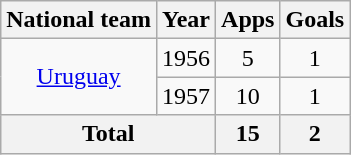<table class="wikitable" style="text-align:center">
<tr>
<th>National team</th>
<th>Year</th>
<th>Apps</th>
<th>Goals</th>
</tr>
<tr>
<td rowspan=2><a href='#'>Uruguay</a></td>
<td>1956</td>
<td>5</td>
<td>1</td>
</tr>
<tr>
<td>1957</td>
<td>10</td>
<td>1</td>
</tr>
<tr>
<th colspan=2>Total</th>
<th>15</th>
<th>2</th>
</tr>
</table>
